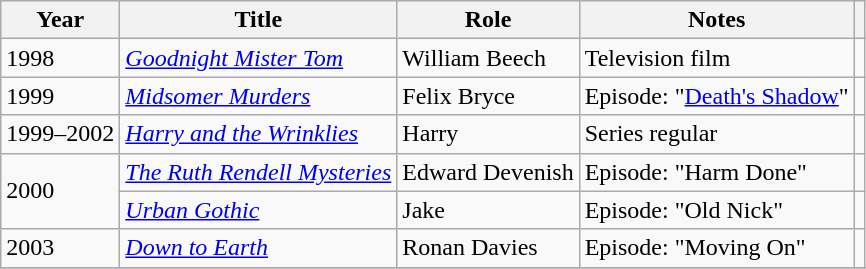<table class="wikitable">
<tr>
<th>Year</th>
<th>Title</th>
<th>Role</th>
<th>Notes</th>
<th></th>
</tr>
<tr>
<td>1998</td>
<td><em><a href='#'>Goodnight Mister Tom</a></em></td>
<td>William Beech</td>
<td>Television film</td>
<td></td>
</tr>
<tr>
<td>1999</td>
<td><em><a href='#'>Midsomer Murders</a></em></td>
<td>Felix Bryce</td>
<td>Episode: "<a href='#'>Death's Shadow</a>"</td>
<td></td>
</tr>
<tr>
<td>1999–2002</td>
<td><em><a href='#'>Harry and the Wrinklies</a></em></td>
<td>Harry</td>
<td>Series regular</td>
<td></td>
</tr>
<tr>
<td rowspan="2">2000</td>
<td><em><a href='#'>The Ruth Rendell Mysteries</a></em></td>
<td>Edward Devenish</td>
<td>Episode: "Harm Done"</td>
<td></td>
</tr>
<tr>
<td><em><a href='#'>Urban Gothic</a></em></td>
<td>Jake</td>
<td>Episode: "Old Nick"</td>
<td></td>
</tr>
<tr>
<td>2003</td>
<td><em><a href='#'>Down to Earth</a></em></td>
<td>Ronan Davies</td>
<td>Episode: "Moving On"</td>
<td></td>
</tr>
<tr>
</tr>
</table>
